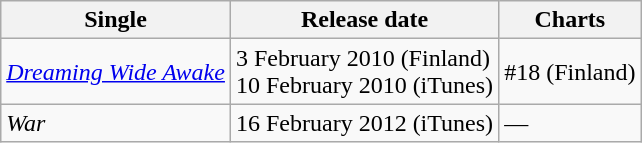<table class="wikitable">
<tr>
<th>Single</th>
<th>Release date</th>
<th>Charts</th>
</tr>
<tr>
<td><em><a href='#'>Dreaming Wide Awake</a></em></td>
<td>3 February 2010 (Finland)<br>10 February 2010 (iTunes)</td>
<td>#18 (Finland)</td>
</tr>
<tr>
<td><em>War</em></td>
<td>16 February 2012 (iTunes)</td>
<td>—</td>
</tr>
</table>
